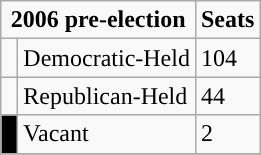<table class="wikitable">
<tr>
<td colspan="2" rowspan="1" align="center" valign="top"><strong>2006 pre-election</strong></td>
<td style="vertical-align:top;"><strong>Seats</strong><br></td>
</tr>
<tr>
<td style="background-color:"> </td>
<td>Democratic-Held</td>
<td>104</td>
</tr>
<tr>
<td style="background-color:"> </td>
<td>Republican-Held</td>
<td>44</td>
</tr>
<tr>
<td bgcolor="black"> </td>
<td>Vacant</td>
<td>2</td>
</tr>
<tr>
</tr>
</table>
